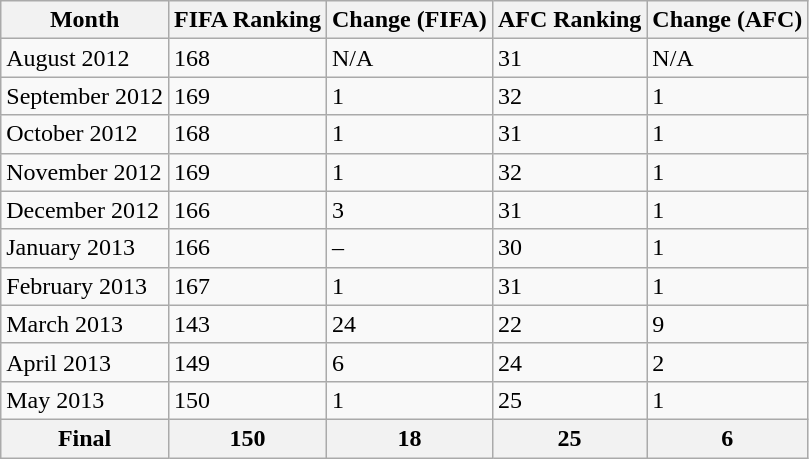<table class="wikitable">
<tr>
<th>Month</th>
<th>FIFA Ranking</th>
<th>Change (FIFA)</th>
<th>AFC Ranking</th>
<th>Change (AFC)</th>
</tr>
<tr>
<td>August 2012</td>
<td>168</td>
<td>N/A</td>
<td>31</td>
<td>N/A</td>
</tr>
<tr>
<td>September 2012</td>
<td>169</td>
<td> 1</td>
<td>32</td>
<td> 1</td>
</tr>
<tr>
<td>October 2012</td>
<td>168</td>
<td> 1</td>
<td>31</td>
<td> 1</td>
</tr>
<tr>
<td>November 2012</td>
<td>169</td>
<td> 1</td>
<td>32</td>
<td> 1</td>
</tr>
<tr>
<td>December 2012</td>
<td>166</td>
<td> 3</td>
<td>31</td>
<td> 1</td>
</tr>
<tr>
<td>January 2013</td>
<td>166</td>
<td>–</td>
<td>30</td>
<td> 1</td>
</tr>
<tr>
<td>February 2013</td>
<td>167</td>
<td> 1</td>
<td>31</td>
<td> 1</td>
</tr>
<tr>
<td>March 2013</td>
<td>143</td>
<td> 24</td>
<td>22</td>
<td> 9</td>
</tr>
<tr>
<td>April 2013</td>
<td>149</td>
<td> 6</td>
<td>24</td>
<td> 2</td>
</tr>
<tr>
<td>May 2013</td>
<td>150</td>
<td> 1</td>
<td>25</td>
<td> 1</td>
</tr>
<tr>
<th>Final</th>
<th>150</th>
<th> 18</th>
<th>25</th>
<th> 6</th>
</tr>
</table>
